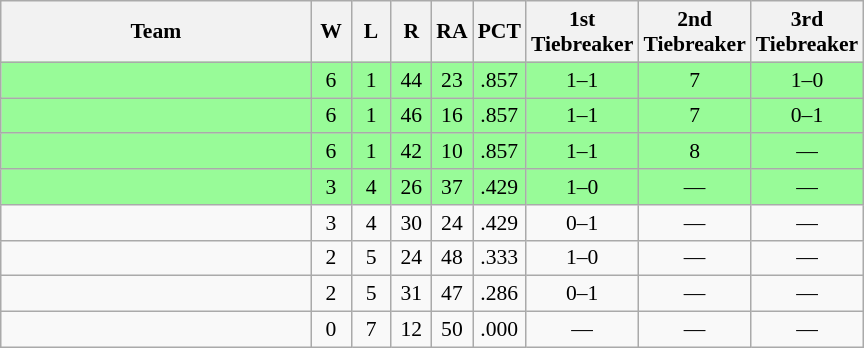<table class=wikitable style="text-align:center;font-size:90%">
<tr>
<th width=200>Team</th>
<th width=20>W</th>
<th width=20>L</th>
<th width=20>R</th>
<th width=20>RA</th>
<th width=20>PCT</th>
<th width=20>1st Tiebreaker<br><small></small></th>
<th width=20>2nd Tiebreaker<br><small></small></th>
<th width=20>3rd Tiebreaker<br><small></small></th>
</tr>
<tr bgcolor=#98fb98>
<td align=left></td>
<td>6</td>
<td>1</td>
<td>44</td>
<td>23</td>
<td>.857</td>
<td>1–1</td>
<td>7</td>
<td>1–0</td>
</tr>
<tr bgcolor=#98fb98>
<td align=left></td>
<td>6</td>
<td>1</td>
<td>46</td>
<td>16</td>
<td>.857</td>
<td>1–1</td>
<td>7</td>
<td>0–1</td>
</tr>
<tr bgcolor=#98fb98>
<td align=left></td>
<td>6</td>
<td>1</td>
<td>42</td>
<td>10</td>
<td>.857</td>
<td>1–1</td>
<td>8</td>
<td>—</td>
</tr>
<tr bgcolor=#98fb98>
<td align=left></td>
<td>3</td>
<td>4</td>
<td>26</td>
<td>37</td>
<td>.429</td>
<td>1–0</td>
<td>—</td>
<td>—</td>
</tr>
<tr>
<td align=left></td>
<td>3</td>
<td>4</td>
<td>30</td>
<td>24</td>
<td>.429</td>
<td>0–1</td>
<td>—</td>
<td>—</td>
</tr>
<tr>
<td align=left></td>
<td>2</td>
<td>5</td>
<td>24</td>
<td>48</td>
<td>.333</td>
<td>1–0</td>
<td>—</td>
<td>—</td>
</tr>
<tr>
<td align=left></td>
<td>2</td>
<td>5</td>
<td>31</td>
<td>47</td>
<td>.286</td>
<td>0–1</td>
<td>—</td>
<td>—</td>
</tr>
<tr>
<td align=left></td>
<td>0</td>
<td>7</td>
<td>12</td>
<td>50</td>
<td>.000</td>
<td>—</td>
<td>—</td>
<td>—</td>
</tr>
</table>
